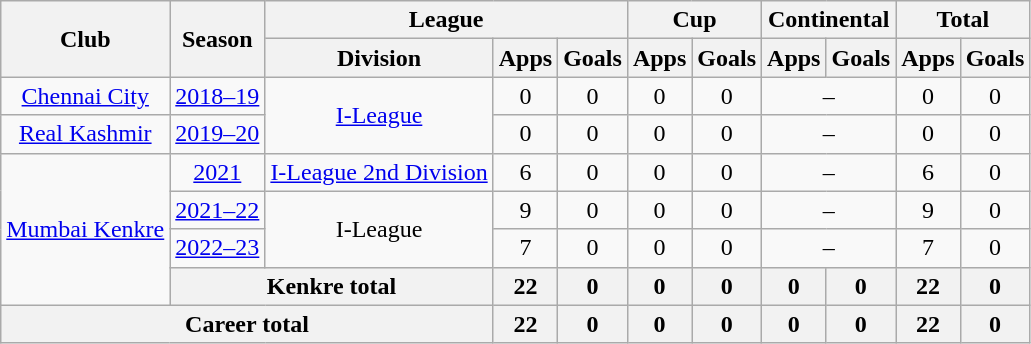<table class="wikitable" style="text-align: center;">
<tr>
<th rowspan="2">Club</th>
<th rowspan="2">Season</th>
<th colspan="3">League</th>
<th colspan="2">Cup</th>
<th colspan="2">Continental</th>
<th colspan="2">Total</th>
</tr>
<tr>
<th>Division</th>
<th>Apps</th>
<th>Goals</th>
<th>Apps</th>
<th>Goals</th>
<th>Apps</th>
<th>Goals</th>
<th>Apps</th>
<th>Goals</th>
</tr>
<tr>
<td rowspan="1"><a href='#'>Chennai City</a></td>
<td><a href='#'>2018–19</a></td>
<td rowspan="2"><a href='#'>I-League</a></td>
<td>0</td>
<td>0</td>
<td>0</td>
<td>0</td>
<td colspan="2">–</td>
<td>0</td>
<td>0</td>
</tr>
<tr>
<td rowspan="1"><a href='#'>Real Kashmir</a></td>
<td><a href='#'>2019–20</a></td>
<td>0</td>
<td>0</td>
<td>0</td>
<td>0</td>
<td colspan="2">–</td>
<td>0</td>
<td>0</td>
</tr>
<tr>
<td rowspan="4"><a href='#'>Mumbai Kenkre</a></td>
<td><a href='#'>2021</a></td>
<td rowspan="1"><a href='#'>I-League 2nd Division</a></td>
<td>6</td>
<td>0</td>
<td>0</td>
<td>0</td>
<td colspan="2">–</td>
<td>6</td>
<td>0</td>
</tr>
<tr>
<td><a href='#'>2021–22</a></td>
<td rowspan="2">I-League</td>
<td>9</td>
<td>0</td>
<td>0</td>
<td>0</td>
<td colspan="2">–</td>
<td>9</td>
<td>0</td>
</tr>
<tr>
<td><a href='#'>2022–23</a></td>
<td>7</td>
<td>0</td>
<td>0</td>
<td>0</td>
<td colspan="2">–</td>
<td>7</td>
<td>0</td>
</tr>
<tr>
<th colspan="2">Kenkre total</th>
<th>22</th>
<th>0</th>
<th>0</th>
<th>0</th>
<th>0</th>
<th>0</th>
<th>22</th>
<th>0</th>
</tr>
<tr>
<th colspan="3">Career total</th>
<th>22</th>
<th>0</th>
<th>0</th>
<th>0</th>
<th>0</th>
<th>0</th>
<th>22</th>
<th>0</th>
</tr>
</table>
